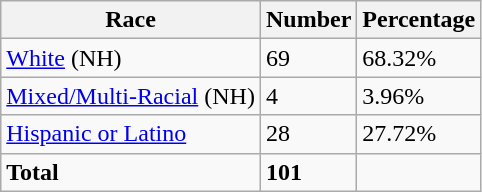<table class="wikitable">
<tr>
<th>Race</th>
<th>Number</th>
<th>Percentage</th>
</tr>
<tr>
<td><a href='#'>White</a> (NH)</td>
<td>69</td>
<td>68.32%</td>
</tr>
<tr>
<td><a href='#'>Mixed/Multi-Racial</a> (NH)</td>
<td>4</td>
<td>3.96%</td>
</tr>
<tr>
<td><a href='#'>Hispanic or Latino</a></td>
<td>28</td>
<td>27.72%</td>
</tr>
<tr>
<td><strong>Total</strong></td>
<td><strong>101</strong></td>
<td></td>
</tr>
</table>
